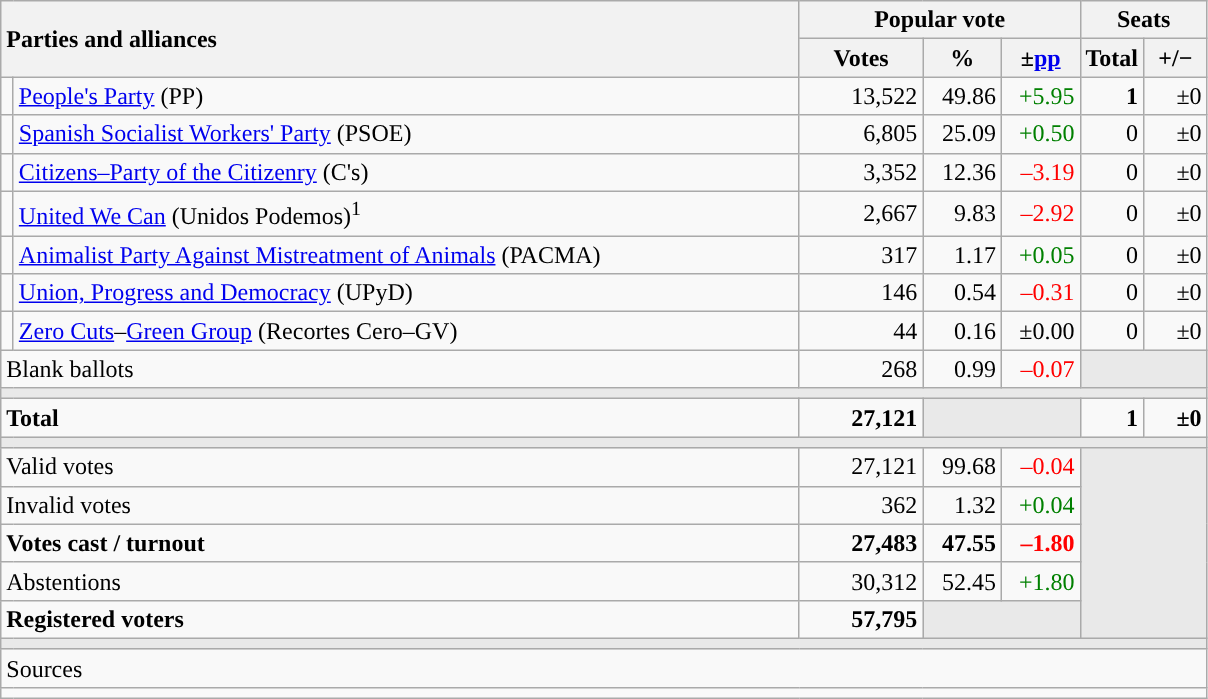<table class="wikitable" style="text-align:right;">
<tr>
<th style="text-align:left;" rowspan="2" colspan="2" width="525">Parties and alliances</th>
<th colspan="3">Popular vote</th>
<th colspan="2">Seats</th>
</tr>
<tr>
<th width="75">Votes</th>
<th width="45">%</th>
<th width="45">±<a href='#'>pp</a></th>
<th width="35">Total</th>
<th width="35">+/−</th>
</tr>
<tr>
<td width="1" style="color:inherit;background:"></td>
<td align="left"><a href='#'>People's Party</a> (PP)</td>
<td>13,522</td>
<td>49.86</td>
<td style="color:green;">+5.95</td>
<td><strong>1</strong></td>
<td>±0</td>
</tr>
<tr>
<td style="color:inherit;background:"></td>
<td align="left"><a href='#'>Spanish Socialist Workers' Party</a> (PSOE)</td>
<td>6,805</td>
<td>25.09</td>
<td style="color:green;">+0.50</td>
<td>0</td>
<td>±0</td>
</tr>
<tr>
<td style="color:inherit;background:"></td>
<td align="left"><a href='#'>Citizens–Party of the Citizenry</a> (C's)</td>
<td>3,352</td>
<td>12.36</td>
<td style="color:red;">–3.19</td>
<td>0</td>
<td>±0</td>
</tr>
<tr>
<td style="color:inherit;background:"></td>
<td align="left"><a href='#'>United We Can</a> (Unidos Podemos)<sup>1</sup></td>
<td>2,667</td>
<td>9.83</td>
<td style="color:red;">–2.92</td>
<td>0</td>
<td>±0</td>
</tr>
<tr>
<td style="color:inherit;background:"></td>
<td align="left"><a href='#'>Animalist Party Against Mistreatment of Animals</a> (PACMA)</td>
<td>317</td>
<td>1.17</td>
<td style="color:green;">+0.05</td>
<td>0</td>
<td>±0</td>
</tr>
<tr>
<td style="color:inherit;background:"></td>
<td align="left"><a href='#'>Union, Progress and Democracy</a> (UPyD)</td>
<td>146</td>
<td>0.54</td>
<td style="color:red;">–0.31</td>
<td>0</td>
<td>±0</td>
</tr>
<tr>
<td style="color:inherit;background:"></td>
<td align="left"><a href='#'>Zero Cuts</a>–<a href='#'>Green Group</a> (Recortes Cero–GV)</td>
<td>44</td>
<td>0.16</td>
<td>±0.00</td>
<td>0</td>
<td>±0</td>
</tr>
<tr>
<td align="left" colspan="2">Blank ballots</td>
<td>268</td>
<td>0.99</td>
<td style="color:red;">–0.07</td>
<td bgcolor="#E9E9E9" colspan="2"></td>
</tr>
<tr>
<td colspan="7" bgcolor="#E9E9E9"></td>
</tr>
<tr style="font-weight:bold;">
<td align="left" colspan="2">Total</td>
<td>27,121</td>
<td bgcolor="#E9E9E9" colspan="2"></td>
<td>1</td>
<td>±0</td>
</tr>
<tr>
<td colspan="7" bgcolor="#E9E9E9"></td>
</tr>
<tr>
<td align="left" colspan="2">Valid votes</td>
<td>27,121</td>
<td>99.68</td>
<td style="color:red;">–0.04</td>
<td bgcolor="#E9E9E9" colspan="2" rowspan="5"></td>
</tr>
<tr>
<td align="left" colspan="2">Invalid votes</td>
<td>362</td>
<td>1.32</td>
<td style="color:green;">+0.04</td>
</tr>
<tr style="font-weight:bold;">
<td align="left" colspan="2">Votes cast / turnout</td>
<td>27,483</td>
<td>47.55</td>
<td style="color:red;">–1.80</td>
</tr>
<tr>
<td align="left" colspan="2">Abstentions</td>
<td>30,312</td>
<td>52.45</td>
<td style="color:green;">+1.80</td>
</tr>
<tr style="font-weight:bold;">
<td align="left" colspan="2">Registered voters</td>
<td>57,795</td>
<td bgcolor="#E9E9E9" colspan="2"></td>
</tr>
<tr>
<td colspan="7" bgcolor="#E9E9E9"></td>
</tr>
<tr>
<td align="left" colspan="7">Sources</td>
</tr>
<tr>
<td colspan="7" style="text-align:left; max-width:790px;"></td>
</tr>
</table>
